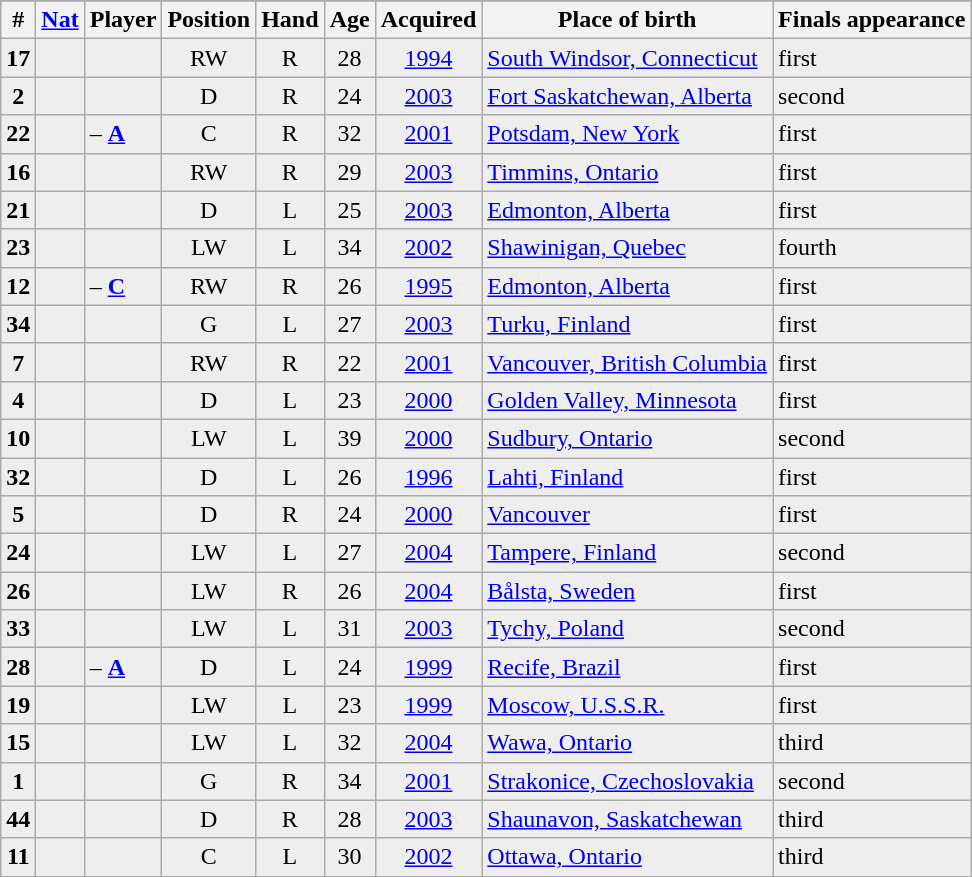<table class="sortable wikitable">
<tr style="text-align:center;">
</tr>
<tr style="background:#dddddd;">
<th>#</th>
<th><a href='#'>Nat</a></th>
<th>Player</th>
<th>Position</th>
<th>Hand</th>
<th>Age</th>
<th>Acquired</th>
<th class="unsortable">Place of birth</th>
<th class="unsortable">Finals appearance</th>
</tr>
<tr style="background:#eeeeee; text-align:center">
<td><strong>17</strong></td>
<td></td>
<td align="left"></td>
<td>RW</td>
<td>R</td>
<td>28</td>
<td><a href='#'>1994</a></td>
<td align="left"><a href='#'>South Windsor, Connecticut</a></td>
<td align="left">first</td>
</tr>
<tr style="background:#eeeeee; text-align:center">
<td><strong>2</strong></td>
<td></td>
<td align="left"></td>
<td>D</td>
<td>R</td>
<td>24</td>
<td><a href='#'>2003</a></td>
<td align="left"><a href='#'>Fort Saskatchewan, Alberta</a></td>
<td align="left">second </td>
</tr>
<tr style="background:#eeeeee; text-align:center">
<td><strong>22</strong></td>
<td></td>
<td align="left"> – <strong><a href='#'>A</a></strong></td>
<td>C</td>
<td>R</td>
<td>32</td>
<td><a href='#'>2001</a></td>
<td align="left"><a href='#'>Potsdam, New York</a></td>
<td align="left">first</td>
</tr>
<tr style="background:#eeeeee; text-align:center">
<td><strong>16</strong></td>
<td></td>
<td align="left"></td>
<td>RW</td>
<td>R</td>
<td>29</td>
<td><a href='#'>2003</a></td>
<td align="left"><a href='#'>Timmins, Ontario</a></td>
<td align="left">first</td>
</tr>
<tr style="background:#eeeeee; text-align:center">
<td><strong>21</strong></td>
<td></td>
<td align="left"></td>
<td>D</td>
<td>L</td>
<td>25</td>
<td><a href='#'>2003</a></td>
<td align="left"><a href='#'>Edmonton, Alberta</a></td>
<td align="left">first</td>
</tr>
<tr style="background:#eeeeee; text-align:center">
<td><strong>23</strong></td>
<td></td>
<td align="left"></td>
<td>LW</td>
<td>L</td>
<td>34</td>
<td><a href='#'>2002</a></td>
<td align="left"><a href='#'>Shawinigan, Quebec</a></td>
<td align="left">fourth </td>
</tr>
<tr style="background:#eeeeee; text-align:center">
<td><strong>12</strong></td>
<td></td>
<td align="left"> – <strong><a href='#'>C</a></strong></td>
<td>RW</td>
<td>R</td>
<td>26</td>
<td><a href='#'>1995</a></td>
<td align="left"><a href='#'>Edmonton, Alberta</a></td>
<td align="left">first</td>
</tr>
<tr style="background:#eeeeee; text-align:center">
<td><strong>34</strong></td>
<td></td>
<td align="left"></td>
<td>G</td>
<td>L</td>
<td>27</td>
<td><a href='#'>2003</a></td>
<td align="left"><a href='#'>Turku, Finland</a></td>
<td align="left">first</td>
</tr>
<tr style="background:#eeeeee; text-align:center">
<td><strong>7</strong></td>
<td></td>
<td align="left"></td>
<td>RW</td>
<td>R</td>
<td>22</td>
<td><a href='#'>2001</a></td>
<td align="left"><a href='#'>Vancouver, British Columbia</a></td>
<td align="left">first</td>
</tr>
<tr style="background:#eeeeee; text-align:center">
<td><strong>4</strong></td>
<td></td>
<td align="left"></td>
<td>D</td>
<td>L</td>
<td>23</td>
<td><a href='#'>2000</a></td>
<td align="left"><a href='#'>Golden Valley, Minnesota</a></td>
<td align="left">first</td>
</tr>
<tr style="background:#eeeeee; text-align:center">
<td><strong>10</strong></td>
<td></td>
<td align="left"></td>
<td>LW</td>
<td>L</td>
<td>39</td>
<td><a href='#'>2000</a></td>
<td align="left"><a href='#'>Sudbury, Ontario</a></td>
<td align="left">second </td>
</tr>
<tr style="background:#eeeeee; text-align:center">
<td><strong>32</strong></td>
<td></td>
<td align="left"></td>
<td>D</td>
<td>L</td>
<td>26</td>
<td><a href='#'>1996</a></td>
<td align="left"><a href='#'>Lahti, Finland</a></td>
<td align="left">first</td>
</tr>
<tr style="background:#eeeeee; text-align:center">
<td><strong>5</strong></td>
<td></td>
<td align="left"></td>
<td>D</td>
<td>R</td>
<td>24</td>
<td><a href='#'>2000</a></td>
<td align="left"><a href='#'>Vancouver</a></td>
<td align="left">first</td>
</tr>
<tr style="background:#eeeeee; text-align:center">
<td><strong>24</strong></td>
<td></td>
<td align="left"></td>
<td>LW</td>
<td>L</td>
<td>27</td>
<td><a href='#'>2004</a></td>
<td align="left"><a href='#'>Tampere, Finland</a></td>
<td align="left">second </td>
</tr>
<tr style="background:#eeeeee; text-align:center">
<td><strong>26</strong></td>
<td></td>
<td align="left"></td>
<td>LW</td>
<td>R</td>
<td>26</td>
<td><a href='#'>2004</a></td>
<td align="left"><a href='#'>Bålsta, Sweden</a></td>
<td align="left">first</td>
</tr>
<tr style="background:#eeeeee; text-align:center">
<td><strong>33</strong></td>
<td></td>
<td align="left"></td>
<td>LW</td>
<td>L</td>
<td>31</td>
<td><a href='#'>2003</a></td>
<td align="left"><a href='#'>Tychy, Poland</a></td>
<td align="left">second </td>
</tr>
<tr style="background:#eeeeee; text-align:center">
<td><strong>28</strong></td>
<td></td>
<td align="left"> – <strong><a href='#'>A</a></strong></td>
<td>D</td>
<td>L</td>
<td>24</td>
<td><a href='#'>1999</a></td>
<td align="left"><a href='#'>Recife, Brazil</a></td>
<td align="left">first</td>
</tr>
<tr style="background:#eeeeee; text-align:center">
<td><strong>19</strong></td>
<td></td>
<td align="left"></td>
<td>LW</td>
<td>L</td>
<td>23</td>
<td><a href='#'>1999</a></td>
<td align="left"><a href='#'>Moscow, U.S.S.R.</a></td>
<td align="left">first</td>
</tr>
<tr style="background:#eeeeee; text-align:center">
<td><strong>15</strong></td>
<td></td>
<td align="left"></td>
<td>LW</td>
<td>L</td>
<td>32</td>
<td><a href='#'>2004</a></td>
<td align="left"><a href='#'>Wawa, Ontario</a></td>
<td align="left">third </td>
</tr>
<tr style="background:#eeeeee; text-align:center">
<td><strong>1</strong></td>
<td></td>
<td align="left"></td>
<td>G</td>
<td>R</td>
<td>34</td>
<td><a href='#'>2001</a></td>
<td align="left"><a href='#'>Strakonice, Czechoslovakia</a></td>
<td align="left">second </td>
</tr>
<tr style="background:#eeeeee; text-align:center">
<td><strong>44</strong></td>
<td></td>
<td align="left"></td>
<td>D</td>
<td>R</td>
<td>28</td>
<td><a href='#'>2003</a></td>
<td align="left"><a href='#'>Shaunavon, Saskatchewan</a></td>
<td align="left">third </td>
</tr>
<tr style="background:#eeeeee; text-align:center">
<td><strong>11</strong></td>
<td></td>
<td align="left"></td>
<td>C</td>
<td>L</td>
<td>30</td>
<td><a href='#'>2002</a></td>
<td align="left"><a href='#'>Ottawa, Ontario</a></td>
<td align="left">third </td>
</tr>
</table>
